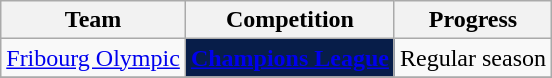<table class="wikitable sortable">
<tr>
<th>Team</th>
<th>Competition</th>
<th>Progress</th>
</tr>
<tr>
<td><a href='#'>Fribourg Olympic</a></td>
<td rowspan="1" style="background-color:#071D49;color:#D0D3D4;text-align:center"><strong><a href='#'><span>Champions League</span></a></strong></td>
<td>Regular season</td>
</tr>
<tr>
</tr>
</table>
